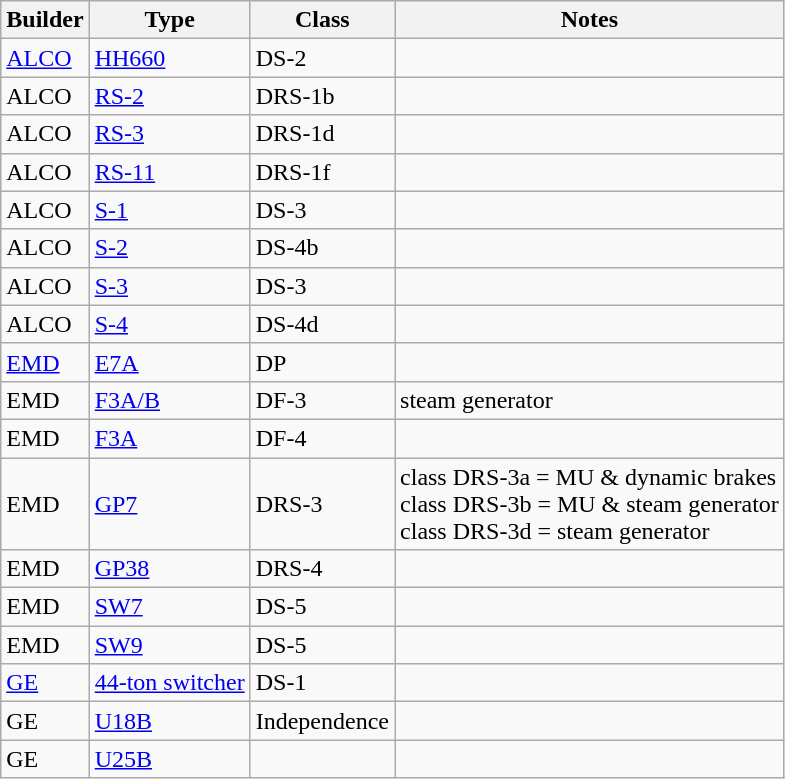<table class="wikitable">
<tr>
<th>Builder</th>
<th>Type</th>
<th>Class</th>
<th>Notes</th>
</tr>
<tr>
<td><a href='#'>ALCO</a></td>
<td><a href='#'>HH660</a></td>
<td>DS-2</td>
<td></td>
</tr>
<tr>
<td>ALCO</td>
<td><a href='#'>RS-2</a></td>
<td>DRS-1b</td>
<td></td>
</tr>
<tr>
<td>ALCO</td>
<td><a href='#'>RS-3</a></td>
<td>DRS-1d</td>
<td></td>
</tr>
<tr>
<td>ALCO</td>
<td><a href='#'>RS-11</a></td>
<td>DRS-1f</td>
<td></td>
</tr>
<tr>
<td>ALCO</td>
<td><a href='#'>S-1</a></td>
<td>DS-3</td>
<td></td>
</tr>
<tr>
<td>ALCO</td>
<td><a href='#'>S-2</a></td>
<td>DS-4b</td>
<td></td>
</tr>
<tr>
<td>ALCO</td>
<td><a href='#'>S-3</a></td>
<td>DS-3</td>
<td></td>
</tr>
<tr>
<td>ALCO</td>
<td><a href='#'>S-4</a></td>
<td>DS-4d</td>
<td></td>
</tr>
<tr>
<td><a href='#'>EMD</a></td>
<td><a href='#'>E7A</a></td>
<td>DP</td>
<td></td>
</tr>
<tr>
<td>EMD</td>
<td><a href='#'>F3A/B</a></td>
<td>DF-3</td>
<td>steam generator</td>
</tr>
<tr>
<td>EMD</td>
<td><a href='#'>F3A</a></td>
<td>DF-4</td>
<td></td>
</tr>
<tr>
<td>EMD</td>
<td><a href='#'>GP7</a></td>
<td>DRS-3</td>
<td>class DRS-3a = MU & dynamic brakes<br>class DRS-3b = MU & steam generator<br>class DRS-3d = steam generator</td>
</tr>
<tr>
<td>EMD</td>
<td><a href='#'>GP38</a></td>
<td>DRS-4</td>
<td></td>
</tr>
<tr>
<td>EMD</td>
<td><a href='#'>SW7</a></td>
<td>DS-5</td>
<td></td>
</tr>
<tr>
<td>EMD</td>
<td><a href='#'>SW9</a></td>
<td>DS-5</td>
<td></td>
</tr>
<tr>
<td><a href='#'>GE</a></td>
<td><a href='#'>44-ton switcher</a></td>
<td>DS-1</td>
<td></td>
</tr>
<tr>
<td>GE</td>
<td><a href='#'>U18B</a></td>
<td>Independence</td>
<td></td>
</tr>
<tr>
<td>GE</td>
<td><a href='#'>U25B</a></td>
<td></td>
<td></td>
</tr>
</table>
